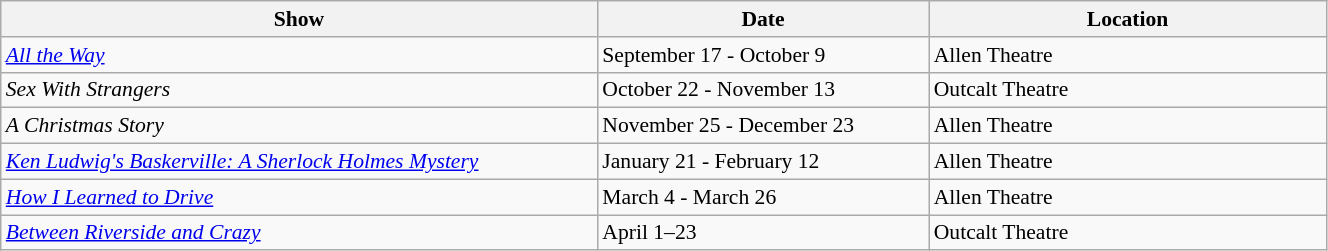<table class="wikitable" style="font-size:90%; width:70%">
<tr>
<th style="width:45%;">Show</th>
<th style="width:25%;">Date</th>
<th style="width:30%;">Location</th>
</tr>
<tr>
<td><em><a href='#'>All the Way</a></em></td>
<td>September 17 - October 9</td>
<td>Allen Theatre</td>
</tr>
<tr>
<td><em>Sex With Strangers</em></td>
<td>October 22 - November 13</td>
<td>Outcalt Theatre</td>
</tr>
<tr>
<td><em>A Christmas Story</em></td>
<td>November 25 - December 23</td>
<td>Allen Theatre</td>
</tr>
<tr>
<td><em><a href='#'>Ken Ludwig's Baskerville: A Sherlock Holmes Mystery</a></em></td>
<td>January 21 - February 12</td>
<td>Allen Theatre</td>
</tr>
<tr>
<td><em><a href='#'>How I Learned to Drive</a></em></td>
<td>March 4 - March 26</td>
<td>Allen Theatre</td>
</tr>
<tr>
<td><em><a href='#'>Between Riverside and Crazy</a></em></td>
<td>April 1–23</td>
<td>Outcalt Theatre</td>
</tr>
</table>
